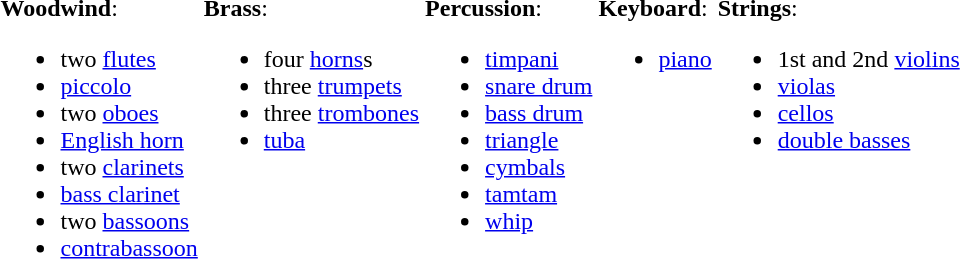<table>
<tr>
<td valign="top"><br><strong>Woodwind</strong>:<ul><li>two <a href='#'>flutes</a></li><li><a href='#'>piccolo</a></li><li>two <a href='#'>oboes</a></li><li><a href='#'>English horn</a></li><li>two <a href='#'>clarinets</a></li><li><a href='#'>bass clarinet</a></li><li>two <a href='#'>bassoons</a></li><li><a href='#'>contrabassoon</a></li></ul></td>
<td valign="top"><br><strong>Brass</strong>:<ul><li>four <a href='#'>horns</a>s</li><li>three <a href='#'>trumpets</a></li><li>three <a href='#'>trombones</a></li><li><a href='#'>tuba</a></li></ul></td>
<td valign="top"><br><strong>Percussion</strong>:<ul><li><a href='#'>timpani</a></li><li><a href='#'>snare drum</a></li><li><a href='#'>bass drum</a></li><li><a href='#'>triangle</a></li><li><a href='#'>cymbals</a></li><li><a href='#'>tamtam</a></li><li><a href='#'>whip</a></li></ul></td>
<td valign="top"><br><strong>Keyboard</strong>:<ul><li><a href='#'>piano</a></li></ul></td>
<td valign="top"><br><strong>Strings</strong>:<ul><li>1st and 2nd <a href='#'>violins</a></li><li><a href='#'>violas</a></li><li><a href='#'>cellos</a></li><li><a href='#'>double basses</a></li></ul></td>
</tr>
</table>
